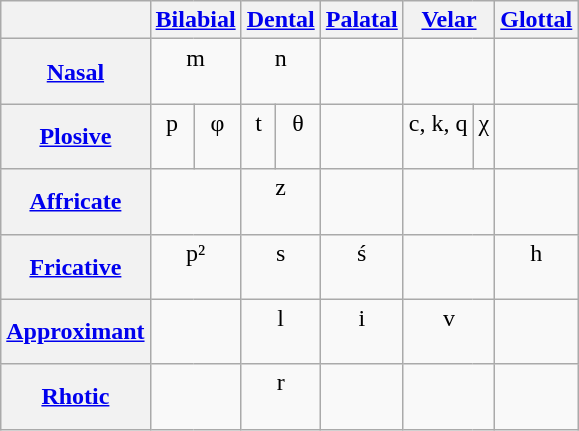<table class="wikitable">
<tr>
<th></th>
<th colspan="2"><a href='#'>Bilabial</a></th>
<th colspan="2"><a href='#'>Dental</a></th>
<th><a href='#'>Palatal</a></th>
<th colspan="2"><a href='#'>Velar</a></th>
<th><a href='#'>Glottal</a></th>
</tr>
<tr align=center>
<th><a href='#'>Nasal</a></th>
<td colspan="2">m<br><br></td>
<td colspan="2">n<br><br></td>
<td></td>
<td colspan="2"></td>
<td></td>
</tr>
<tr align=center>
<th><a href='#'>Plosive</a></th>
<td>p<br><br></td>
<td>φ<br><br></td>
<td>t<br><br></td>
<td>θ<br><br></td>
<td></td>
<td>c, k, q<br><br>  </td>
<td>χ<br><br></td>
<td></td>
</tr>
<tr align=center>
<th><a href='#'>Affricate</a></th>
<td colspan="2"></td>
<td colspan="2">z<br><br></td>
<td></td>
<td colspan="2"></td>
<td></td>
</tr>
<tr align=center>
<th><a href='#'>Fricative</a></th>
<td colspan="2">p²<br><br></td>
<td colspan="2">s<br><br></td>
<td>ś<br><br> </td>
<td colspan="2"></td>
<td>h<br><br></td>
</tr>
<tr align=center>
<th><a href='#'>Approximant</a></th>
<td colspan="2"></td>
<td colspan="2">l<br><br></td>
<td>i<br><br></td>
<td colspan="2">v<br><br></td>
<td></td>
</tr>
<tr align=center>
<th><a href='#'>Rhotic</a></th>
<td colspan="2"></td>
<td colspan="2">r<br><br></td>
<td></td>
<td colspan="2"></td>
<td></td>
</tr>
</table>
